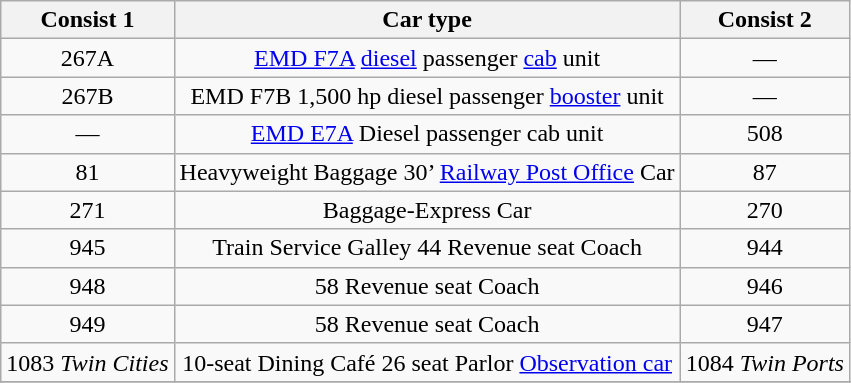<table class=wikitable style=text-align:center>
<tr>
<th>Consist 1</th>
<th>Car type</th>
<th>Consist 2</th>
</tr>
<tr>
<td>267A</td>
<td><a href='#'>EMD F7A</a>  <a href='#'>diesel</a> passenger <a href='#'>cab</a> unit</td>
<td>—</td>
</tr>
<tr>
<td>267B</td>
<td>EMD F7B 1,500 hp diesel passenger <a href='#'>booster</a> unit</td>
<td>—</td>
</tr>
<tr>
<td>—</td>
<td><a href='#'>EMD E7A</a>  Diesel passenger cab unit</td>
<td>508</td>
</tr>
<tr>
<td>81</td>
<td>Heavyweight Baggage 30’ <a href='#'>Railway Post Office</a> Car</td>
<td>87</td>
</tr>
<tr>
<td>271</td>
<td>Baggage-Express Car</td>
<td>270</td>
</tr>
<tr>
<td>945</td>
<td>Train Service Galley 44 Revenue seat Coach</td>
<td>944</td>
</tr>
<tr>
<td>948</td>
<td>58 Revenue seat Coach</td>
<td>946</td>
</tr>
<tr>
<td>949</td>
<td>58 Revenue seat Coach</td>
<td>947</td>
</tr>
<tr>
<td>1083 <em>Twin Cities</em></td>
<td>10-seat Dining Café 26 seat Parlor <a href='#'>Observation car</a></td>
<td>1084 <em>Twin Ports</em></td>
</tr>
<tr>
</tr>
</table>
